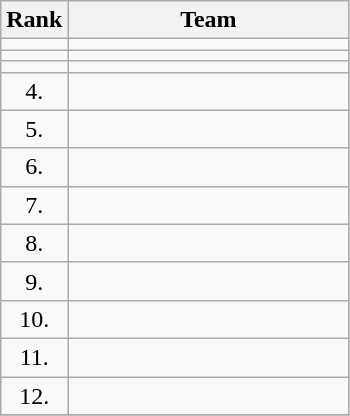<table class=wikitable style="text-align:center;">
<tr>
<th>Rank</th>
<th width=180>Team</th>
</tr>
<tr>
<td align=center></td>
<td align=left></td>
</tr>
<tr>
<td align=center></td>
<td align=left></td>
</tr>
<tr>
<td align=center></td>
<td align=left></td>
</tr>
<tr>
<td align=center>4.</td>
<td align=left></td>
</tr>
<tr>
<td align=center>5.</td>
<td align=left></td>
</tr>
<tr>
<td align=center>6.</td>
<td align=left></td>
</tr>
<tr>
<td align=center>7.</td>
<td align=left></td>
</tr>
<tr>
<td align=center>8.</td>
<td align=left></td>
</tr>
<tr>
<td align=center>9.</td>
<td align=left></td>
</tr>
<tr>
<td align=center>10.</td>
<td align=left></td>
</tr>
<tr>
<td align=center>11.</td>
<td align=left></td>
</tr>
<tr>
<td align=center>12.</td>
<td align=left></td>
</tr>
<tr>
</tr>
</table>
